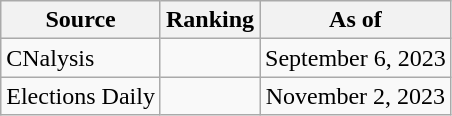<table class="wikitable" style="text-align:center">
<tr>
<th>Source</th>
<th>Ranking</th>
<th>As of</th>
</tr>
<tr>
<td align=left>CNalysis</td>
<td></td>
<td>September 6, 2023</td>
</tr>
<tr>
<td align=left>Elections Daily</td>
<td></td>
<td>November 2, 2023</td>
</tr>
</table>
